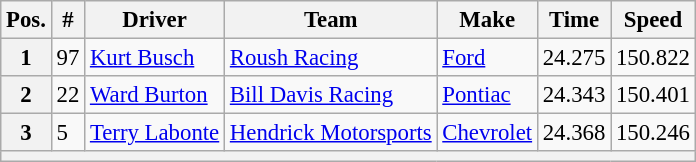<table class="wikitable" style="font-size:95%">
<tr>
<th>Pos.</th>
<th>#</th>
<th>Driver</th>
<th>Team</th>
<th>Make</th>
<th>Time</th>
<th>Speed</th>
</tr>
<tr>
<th>1</th>
<td>97</td>
<td><a href='#'>Kurt Busch</a></td>
<td><a href='#'>Roush Racing</a></td>
<td><a href='#'>Ford</a></td>
<td>24.275</td>
<td>150.822</td>
</tr>
<tr>
<th>2</th>
<td>22</td>
<td><a href='#'>Ward Burton</a></td>
<td><a href='#'>Bill Davis Racing</a></td>
<td><a href='#'>Pontiac</a></td>
<td>24.343</td>
<td>150.401</td>
</tr>
<tr>
<th>3</th>
<td>5</td>
<td><a href='#'>Terry Labonte</a></td>
<td><a href='#'>Hendrick Motorsports</a></td>
<td><a href='#'>Chevrolet</a></td>
<td>24.368</td>
<td>150.246</td>
</tr>
<tr>
<th colspan="7"></th>
</tr>
</table>
